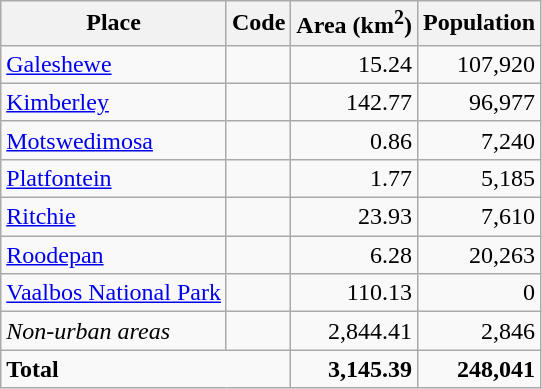<table class="wikitable sortable">
<tr>
<th>Place</th>
<th>Code</th>
<th>Area (km<sup>2</sup>)</th>
<th>Population</th>
</tr>
<tr>
<td><a href='#'>Galeshewe</a></td>
<td></td>
<td align=right>15.24</td>
<td align=right>107,920</td>
</tr>
<tr>
<td><a href='#'>Kimberley</a></td>
<td></td>
<td align=right>142.77</td>
<td align=right>96,977</td>
</tr>
<tr>
<td><a href='#'>Motswedimosa</a></td>
<td></td>
<td align=right>0.86</td>
<td align=right>7,240</td>
</tr>
<tr>
<td><a href='#'>Platfontein</a></td>
<td></td>
<td align=right>1.77</td>
<td align=right>5,185</td>
</tr>
<tr>
<td><a href='#'>Ritchie</a></td>
<td></td>
<td align=right>23.93</td>
<td align=right>7,610</td>
</tr>
<tr>
<td><a href='#'>Roodepan</a></td>
<td></td>
<td align=right>6.28</td>
<td align=right>20,263</td>
</tr>
<tr>
<td><a href='#'>Vaalbos National Park</a></td>
<td></td>
<td align=right>110.13</td>
<td align=right>0</td>
</tr>
<tr>
<td><em>Non-urban areas</em></td>
<td></td>
<td align=right>2,844.41</td>
<td align=right>2,846</td>
</tr>
<tr class=sortbottom>
<td colspan=2><strong>Total</strong></td>
<td align=right><strong>3,145.39</strong></td>
<td align=right><strong>248,041</strong></td>
</tr>
</table>
